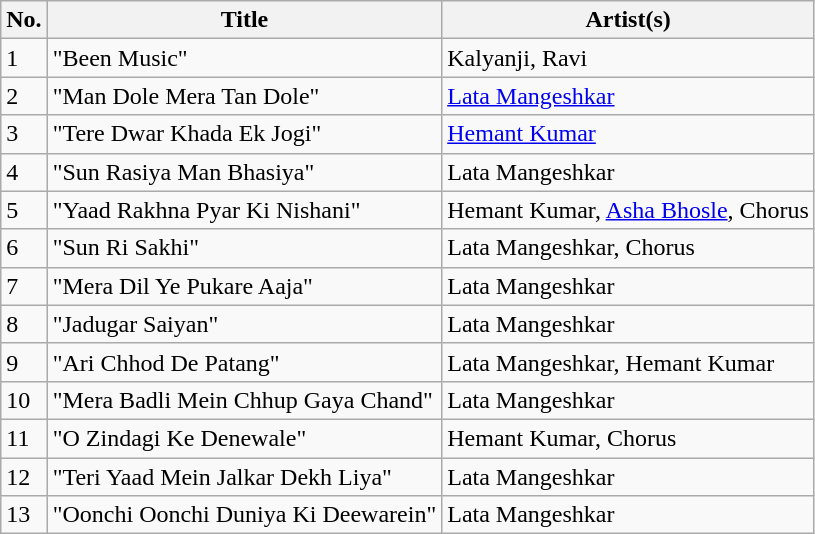<table class="wikitable">
<tr>
<th>No.</th>
<th>Title</th>
<th>Artist(s)</th>
</tr>
<tr>
<td>1</td>
<td>"Been Music"</td>
<td>Kalyanji, Ravi</td>
</tr>
<tr>
<td>2</td>
<td>"Man Dole Mera Tan Dole"</td>
<td><a href='#'>Lata Mangeshkar</a></td>
</tr>
<tr>
<td>3</td>
<td>"Tere Dwar Khada Ek Jogi"</td>
<td><a href='#'>Hemant Kumar</a></td>
</tr>
<tr>
<td>4</td>
<td>"Sun Rasiya Man Bhasiya"</td>
<td>Lata Mangeshkar</td>
</tr>
<tr>
<td>5</td>
<td>"Yaad Rakhna Pyar Ki Nishani"</td>
<td>Hemant Kumar, <a href='#'>Asha Bhosle</a>, Chorus</td>
</tr>
<tr>
<td>6</td>
<td>"Sun Ri Sakhi"</td>
<td>Lata Mangeshkar, Chorus</td>
</tr>
<tr>
<td>7</td>
<td>"Mera Dil Ye Pukare Aaja"</td>
<td>Lata Mangeshkar</td>
</tr>
<tr>
<td>8</td>
<td>"Jadugar Saiyan"</td>
<td>Lata Mangeshkar</td>
</tr>
<tr>
<td>9</td>
<td>"Ari Chhod De Patang"</td>
<td>Lata Mangeshkar, Hemant Kumar</td>
</tr>
<tr>
<td>10</td>
<td>"Mera Badli Mein Chhup Gaya Chand"</td>
<td>Lata Mangeshkar</td>
</tr>
<tr>
<td>11</td>
<td>"O Zindagi Ke Denewale"</td>
<td>Hemant Kumar, Chorus</td>
</tr>
<tr>
<td>12</td>
<td>"Teri Yaad Mein Jalkar Dekh Liya"</td>
<td>Lata Mangeshkar</td>
</tr>
<tr>
<td>13</td>
<td>"Oonchi Oonchi Duniya Ki Deewarein"</td>
<td>Lata Mangeshkar</td>
</tr>
</table>
